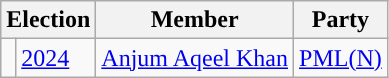<table class="wikitable">
<tr>
<th colspan="2">Election</th>
<th>Member</th>
<th>Party</th>
</tr>
<tr>
<td style="background-color: "></td>
<td><a href='#'>2024</a></td>
<td><a href='#'>Anjum Aqeel Khan</a></td>
<td><a href='#'>PML(N)</a></td>
</tr>
</table>
